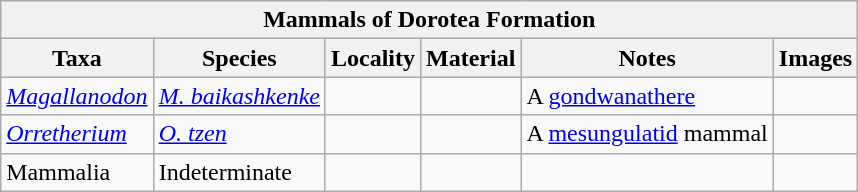<table class="wikitable">
<tr>
<th colspan="6">Mammals of Dorotea Formation</th>
</tr>
<tr>
<th>Taxa</th>
<th>Species</th>
<th>Locality</th>
<th>Material</th>
<th>Notes</th>
<th>Images</th>
</tr>
<tr>
<td><em><a href='#'>Magallanodon</a></em></td>
<td><em><a href='#'>M. baikashkenke</a></em></td>
<td></td>
<td></td>
<td>A <a href='#'>gondwanathere</a></td>
<td></td>
</tr>
<tr>
<td><em><a href='#'>Orretherium</a></em></td>
<td><em><a href='#'>O. tzen</a></em></td>
<td></td>
<td></td>
<td>A <a href='#'>mesungulatid</a> mammal</td>
<td></td>
</tr>
<tr>
<td>Mammalia</td>
<td>Indeterminate</td>
<td></td>
<td></td>
<td></td>
<td></td>
</tr>
</table>
